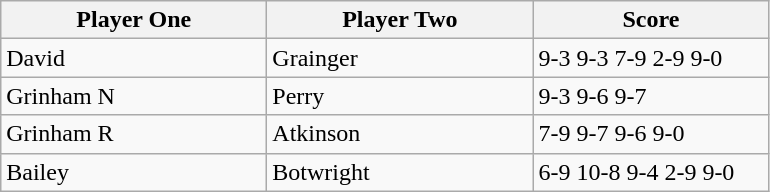<table class="wikitable">
<tr>
<th width=170>Player One</th>
<th width=170>Player Two</th>
<th width=150>Score</th>
</tr>
<tr>
<td> David</td>
<td> Grainger</td>
<td>9-3 9-3 7-9 2-9 9-0</td>
</tr>
<tr>
<td> Grinham N</td>
<td> Perry</td>
<td>9-3 9-6 9-7</td>
</tr>
<tr>
<td> Grinham R</td>
<td> Atkinson</td>
<td>7-9 9-7 9-6 9-0</td>
</tr>
<tr>
<td> Bailey</td>
<td> Botwright</td>
<td>6-9 10-8 9-4 2-9 9-0</td>
</tr>
</table>
